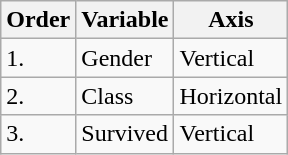<table class="wikitable floatright">
<tr>
<th>Order</th>
<th>Variable</th>
<th>Axis</th>
</tr>
<tr>
<td>1.</td>
<td>Gender</td>
<td>Vertical</td>
</tr>
<tr>
<td>2.</td>
<td>Class</td>
<td>Horizontal</td>
</tr>
<tr>
<td>3.</td>
<td>Survived</td>
<td>Vertical</td>
</tr>
</table>
